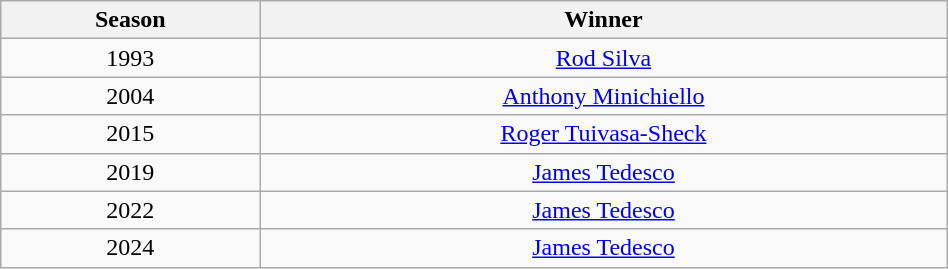<table class="wikitable" width="50%" style="text-align: center;">
<tr>
<th>Season</th>
<th>Winner</th>
</tr>
<tr>
<td>1993</td>
<td><a href='#'>Rod Silva</a></td>
</tr>
<tr>
<td>2004</td>
<td><a href='#'>Anthony Minichiello</a></td>
</tr>
<tr>
<td>2015</td>
<td><a href='#'>Roger Tuivasa-Sheck</a></td>
</tr>
<tr>
<td>2019</td>
<td><a href='#'>James Tedesco</a></td>
</tr>
<tr>
<td>2022</td>
<td><a href='#'>James Tedesco</a></td>
</tr>
<tr>
<td>2024</td>
<td><a href='#'>James Tedesco</a></td>
</tr>
</table>
